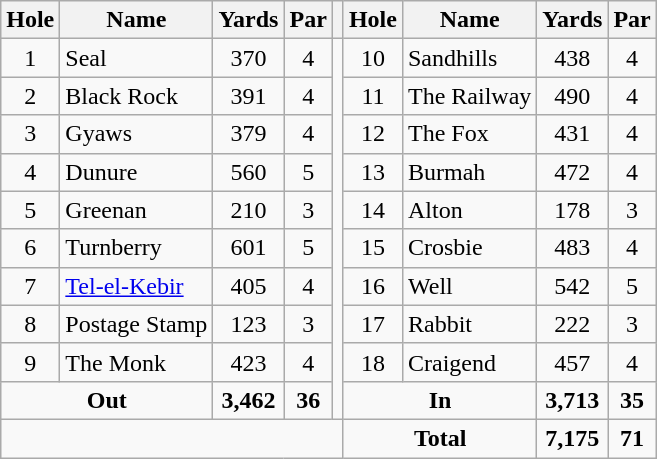<table class=wikitable>
<tr>
<th>Hole</th>
<th>Name</th>
<th>Yards</th>
<th>Par</th>
<th></th>
<th>Hole</th>
<th>Name</th>
<th>Yards</th>
<th>Par</th>
</tr>
<tr>
<td align=center>1</td>
<td>Seal</td>
<td align=center>370</td>
<td align=center>4</td>
<td rowspan=10></td>
<td align=center>10</td>
<td>Sandhills</td>
<td align=center>438</td>
<td align=center>4</td>
</tr>
<tr>
<td align=center>2</td>
<td>Black Rock</td>
<td align=center>391</td>
<td align=center>4</td>
<td align=center>11</td>
<td>The Railway</td>
<td align=center>490</td>
<td align=center>4</td>
</tr>
<tr>
<td align=center>3</td>
<td>Gyaws</td>
<td align=center>379</td>
<td align=center>4</td>
<td align=center>12</td>
<td>The Fox</td>
<td align=center>431</td>
<td align=center>4</td>
</tr>
<tr>
<td align=center>4</td>
<td>Dunure</td>
<td align=center>560</td>
<td align=center>5</td>
<td align=center>13</td>
<td>Burmah</td>
<td align=center>472</td>
<td align=center>4</td>
</tr>
<tr>
<td align=center>5</td>
<td>Greenan</td>
<td align=center>210</td>
<td align=center>3</td>
<td align=center>14</td>
<td>Alton</td>
<td align=center>178</td>
<td align=center>3</td>
</tr>
<tr>
<td align=center>6</td>
<td>Turnberry</td>
<td align=center>601</td>
<td align=center>5</td>
<td align=center>15</td>
<td>Crosbie</td>
<td align=center>483</td>
<td align=center>4</td>
</tr>
<tr>
<td align=center>7</td>
<td><a href='#'>Tel-el-Kebir</a></td>
<td align=center>405</td>
<td align=center>4</td>
<td align=center>16</td>
<td>Well</td>
<td align=center>542</td>
<td align=center>5</td>
</tr>
<tr>
<td align=center>8</td>
<td>Postage Stamp</td>
<td align=center>123</td>
<td align=center>3</td>
<td align=center>17</td>
<td>Rabbit</td>
<td align=center>222</td>
<td align=center>3</td>
</tr>
<tr>
<td align=center>9</td>
<td>The Monk</td>
<td align=center>423</td>
<td align=center>4</td>
<td align=center>18</td>
<td>Craigend</td>
<td align=center>457</td>
<td align=center>4</td>
</tr>
<tr>
<td colspan=2 align=center><strong>Out</strong></td>
<td align=center><strong>3,462</strong></td>
<td align=center><strong>36</strong></td>
<td colspan=2 align=center><strong>In</strong></td>
<td align=center><strong>3,713</strong></td>
<td align=center><strong>35</strong></td>
</tr>
<tr>
<td colspan=5></td>
<td colspan=2 align=center><strong>Total</strong></td>
<td align=center><strong>7,175</strong></td>
<td align=center><strong>71</strong></td>
</tr>
</table>
